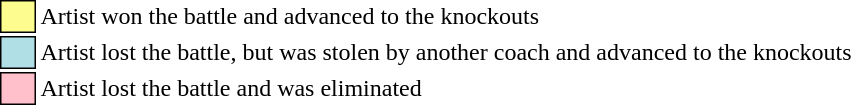<table class="toccolours" style="font-size: 100%; white-space: nowrap">
<tr>
<td style="background:#fdfc8f; border:1px solid black">     </td>
<td>Artist won the battle and advanced to the knockouts</td>
</tr>
<tr>
<td style="background:#b0e0e6; border:1px solid black">     </td>
<td>Artist lost the battle, but was stolen by another coach and advanced to the knockouts</td>
</tr>
<tr>
<td style="background:pink; border:1px solid black">     </td>
<td>Artist lost the battle and was eliminated</td>
</tr>
</table>
